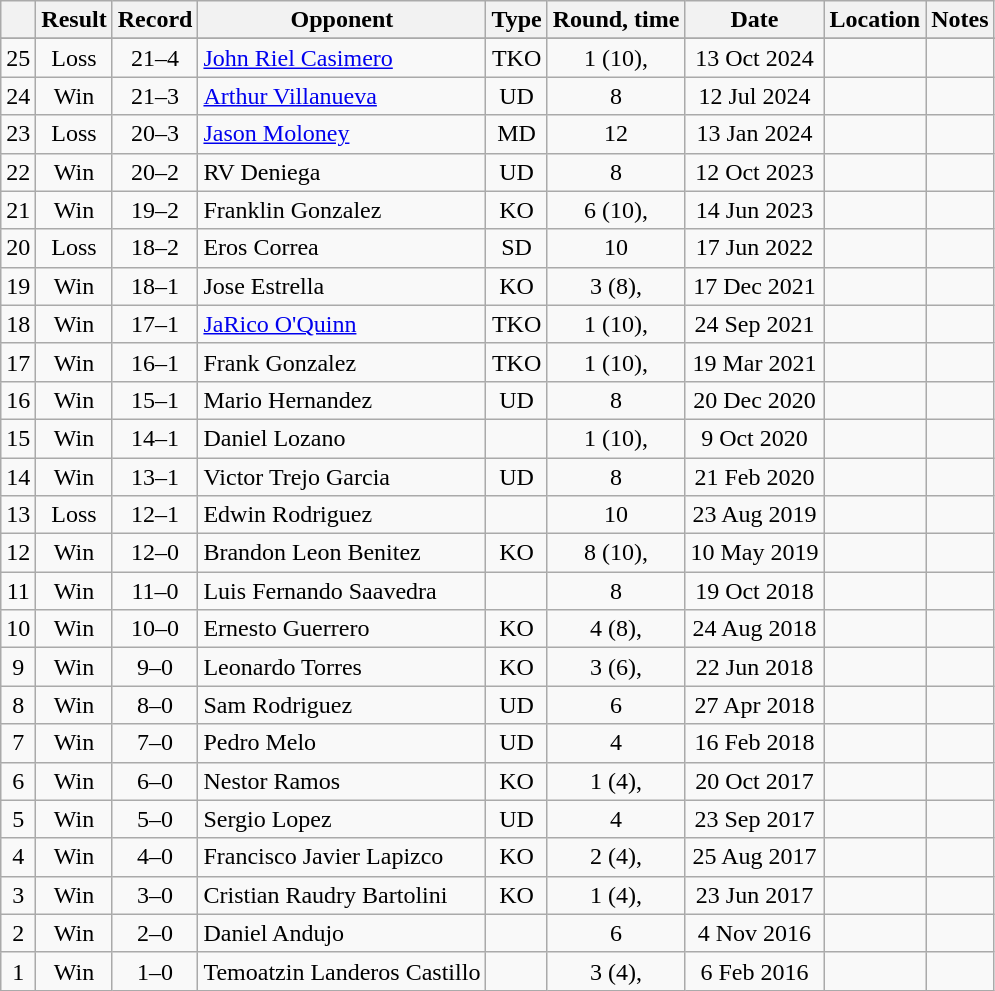<table class="wikitable" style="text-align:center">
<tr>
<th></th>
<th>Result</th>
<th>Record</th>
<th>Opponent</th>
<th>Type</th>
<th>Round, time</th>
<th>Date</th>
<th>Location</th>
<th>Notes</th>
</tr>
<tr>
</tr>
<tr>
<td>25</td>
<td>Loss</td>
<td>21–4</td>
<td align=left><a href='#'>John Riel Casimero</a></td>
<td>TKO</td>
<td>1 (10), </td>
<td>13 Oct 2024</td>
<td align=left></td>
<td></td>
</tr>
<tr>
<td>24</td>
<td>Win</td>
<td>21–3</td>
<td align=left><a href='#'>Arthur Villanueva</a></td>
<td>UD</td>
<td>8</td>
<td>12 Jul 2024</td>
<td align=left></td>
<td></td>
</tr>
<tr>
<td>23</td>
<td>Loss</td>
<td>20–3</td>
<td align=left><a href='#'>Jason Moloney</a></td>
<td>MD</td>
<td>12</td>
<td>13 Jan 2024</td>
<td align=left></td>
<td align=left></td>
</tr>
<tr>
<td>22</td>
<td>Win</td>
<td>20–2</td>
<td align=left>RV Deniega</td>
<td>UD</td>
<td>8</td>
<td>12 Oct 2023</td>
<td align=left></td>
<td></td>
</tr>
<tr>
<td>21</td>
<td>Win</td>
<td>19–2</td>
<td align=left>Franklin Gonzalez</td>
<td>KO</td>
<td>6 (10), </td>
<td>14 Jun 2023</td>
<td align=left></td>
<td></td>
</tr>
<tr>
<td>20</td>
<td>Loss</td>
<td>18–2</td>
<td align=left>Eros Correa</td>
<td>SD</td>
<td>10</td>
<td>17 Jun 2022</td>
<td align=left></td>
<td></td>
</tr>
<tr>
<td>19</td>
<td>Win</td>
<td>18–1</td>
<td align=left>Jose Estrella</td>
<td>KO</td>
<td>3 (8), </td>
<td>17 Dec 2021</td>
<td align=left></td>
<td align=left></td>
</tr>
<tr>
<td>18</td>
<td>Win</td>
<td>17–1</td>
<td align=left><a href='#'>JaRico O'Quinn</a></td>
<td>TKO</td>
<td>1 (10), </td>
<td>24 Sep 2021</td>
<td align=left></td>
<td align=left></td>
</tr>
<tr>
<td>17</td>
<td>Win</td>
<td>16–1</td>
<td align=left>Frank Gonzalez</td>
<td>TKO</td>
<td>1 (10), </td>
<td>19 Mar 2021</td>
<td align=left></td>
<td align=left></td>
</tr>
<tr>
<td>16</td>
<td>Win</td>
<td>15–1</td>
<td align=left>Mario Hernandez</td>
<td>UD</td>
<td>8</td>
<td>20 Dec 2020</td>
<td align=left></td>
<td align=left></td>
</tr>
<tr>
<td>15</td>
<td>Win</td>
<td>14–1</td>
<td align=left>Daniel Lozano</td>
<td></td>
<td>1 (10), </td>
<td>9 Oct 2020</td>
<td align=left></td>
<td align=left></td>
</tr>
<tr>
<td>14</td>
<td>Win</td>
<td>13–1</td>
<td align=left>Victor Trejo Garcia</td>
<td>UD</td>
<td>8</td>
<td>21 Feb 2020</td>
<td align=left></td>
<td align=left></td>
</tr>
<tr>
<td>13</td>
<td>Loss</td>
<td>12–1</td>
<td align=left>Edwin Rodriguez</td>
<td></td>
<td>10</td>
<td>23 Aug 2019</td>
<td align=left></td>
<td align=left></td>
</tr>
<tr>
<td>12</td>
<td>Win</td>
<td>12–0</td>
<td align=left>Brandon Leon Benitez</td>
<td>KO</td>
<td>8 (10), </td>
<td>10 May 2019</td>
<td align=left></td>
<td align=left></td>
</tr>
<tr>
<td>11</td>
<td>Win</td>
<td>11–0</td>
<td align=left>Luis Fernando Saavedra</td>
<td></td>
<td>8</td>
<td>19 Oct 2018</td>
<td align=left></td>
<td align=left></td>
</tr>
<tr>
<td>10</td>
<td>Win</td>
<td>10–0</td>
<td align=left>Ernesto Guerrero</td>
<td>KO</td>
<td>4 (8), </td>
<td>24 Aug 2018</td>
<td align=left></td>
<td align=left></td>
</tr>
<tr>
<td>9</td>
<td>Win</td>
<td>9–0</td>
<td align=left>Leonardo Torres</td>
<td>KO</td>
<td>3 (6), </td>
<td>22 Jun 2018</td>
<td align=left></td>
<td align=left></td>
</tr>
<tr>
<td>8</td>
<td>Win</td>
<td>8–0</td>
<td align=left>Sam Rodriguez</td>
<td>UD</td>
<td>6</td>
<td>27 Apr 2018</td>
<td align=left></td>
<td align=left></td>
</tr>
<tr>
<td>7</td>
<td>Win</td>
<td>7–0</td>
<td align=left>Pedro Melo</td>
<td>UD</td>
<td>4</td>
<td>16 Feb 2018</td>
<td align=left></td>
<td align=left></td>
</tr>
<tr>
<td>6</td>
<td>Win</td>
<td>6–0</td>
<td align=left>Nestor Ramos</td>
<td>KO</td>
<td>1 (4), </td>
<td>20 Oct 2017</td>
<td align=left></td>
<td align=left></td>
</tr>
<tr>
<td>5</td>
<td>Win</td>
<td>5–0</td>
<td align=left>Sergio Lopez</td>
<td>UD</td>
<td>4</td>
<td>23 Sep 2017</td>
<td align=left></td>
<td align=left></td>
</tr>
<tr>
<td>4</td>
<td>Win</td>
<td>4–0</td>
<td align=left>Francisco Javier Lapizco</td>
<td>KO</td>
<td>2 (4), </td>
<td>25 Aug 2017</td>
<td align=left></td>
<td align=left></td>
</tr>
<tr>
<td>3</td>
<td>Win</td>
<td>3–0</td>
<td align=left>Cristian Raudry Bartolini</td>
<td>KO</td>
<td>1 (4), </td>
<td>23 Jun 2017</td>
<td align=left></td>
<td align=left></td>
</tr>
<tr>
<td>2</td>
<td>Win</td>
<td>2–0</td>
<td align=left>Daniel Andujo</td>
<td></td>
<td>6</td>
<td>4 Nov 2016</td>
<td align=left></td>
<td align=left></td>
</tr>
<tr>
<td>1</td>
<td>Win</td>
<td>1–0</td>
<td align=left>Temoatzin Landeros Castillo</td>
<td></td>
<td>3 (4), </td>
<td>6 Feb 2016</td>
<td align=left></td>
<td align=left></td>
</tr>
</table>
